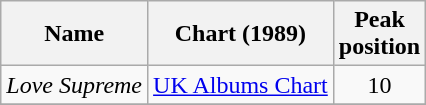<table class="wikitable">
<tr>
<th>Name</th>
<th>Chart (1989)</th>
<th>Peak<br>position</th>
</tr>
<tr>
<td><em>Love Supreme</em></td>
<td align="left"><a href='#'>UK Albums Chart</a></td>
<td align="center">10</td>
</tr>
<tr>
</tr>
</table>
